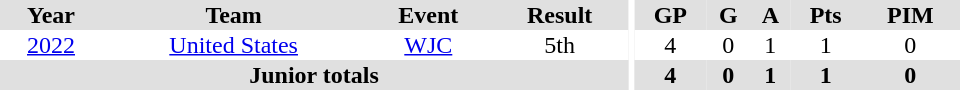<table border="0" cellpadding="1" cellspacing="0" ID="Table3" style="text-align:center; width:40em;">
<tr bgcolor="#e0e0e0">
<th>Year</th>
<th>Team</th>
<th>Event</th>
<th>Result</th>
<th rowspan="98" bgcolor="#ffffff"></th>
<th>GP</th>
<th>G</th>
<th>A</th>
<th>Pts</th>
<th>PIM</th>
</tr>
<tr>
<td><a href='#'>2022</a></td>
<td><a href='#'>United States</a></td>
<td><a href='#'>WJC</a></td>
<td>5th</td>
<td>4</td>
<td>0</td>
<td>1</td>
<td>1</td>
<td>0</td>
</tr>
<tr bgcolor="#e0e0e0">
<th colspan="4">Junior totals</th>
<th>4</th>
<th>0</th>
<th>1</th>
<th>1</th>
<th>0</th>
</tr>
</table>
